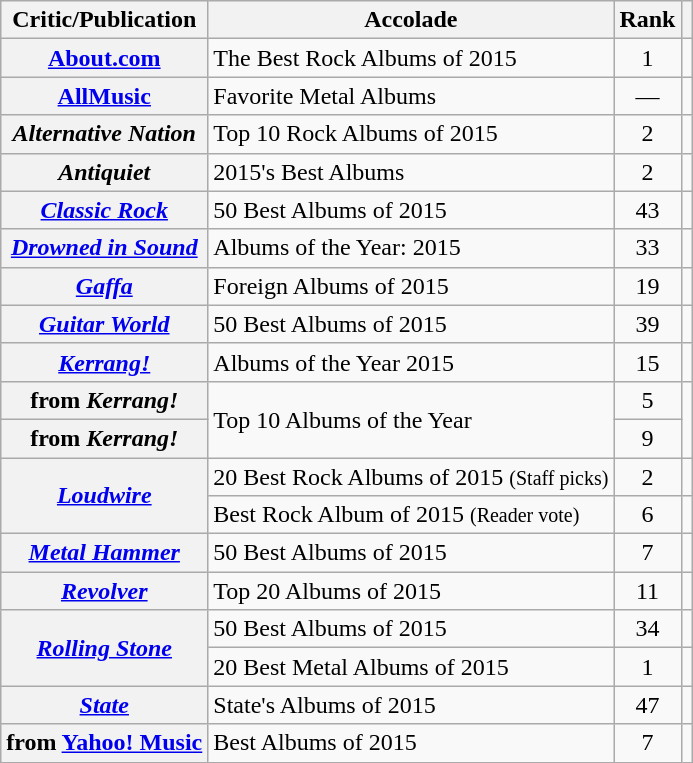<table class="wikitable plainrowheaders sortable">
<tr>
<th>Critic/Publication</th>
<th>Accolade</th>
<th>Rank</th>
<th scope="col" class="unsortable"></th>
</tr>
<tr>
<th scope="row"><a href='#'>About.com</a></th>
<td>The Best Rock Albums of 2015</td>
<td align="center">1</td>
<td align="center"></td>
</tr>
<tr>
<th scope="row"><a href='#'>AllMusic</a></th>
<td>Favorite Metal Albums</td>
<td align="center">—</td>
<td align="center"></td>
</tr>
<tr>
<th scope="row"><em>Alternative Nation</em></th>
<td>Top 10 Rock Albums of 2015</td>
<td align="center">2</td>
<td align="center"></td>
</tr>
<tr>
<th scope="row"><em>Antiquiet</em></th>
<td>2015's Best Albums</td>
<td align="center">2</td>
<td align="center"></td>
</tr>
<tr>
<th scope="row"><em><a href='#'>Classic Rock</a></em></th>
<td>50 Best Albums of 2015</td>
<td align="center">43</td>
<td align="center"></td>
</tr>
<tr>
<th scope="row"><em><a href='#'>Drowned in Sound</a></em></th>
<td>Albums of the Year: 2015</td>
<td align="center">33</td>
<td align="center"></td>
</tr>
<tr>
<th scope="row"><em><a href='#'>Gaffa</a></em></th>
<td>Foreign Albums of 2015</td>
<td align="center">19</td>
<td align="center"></td>
</tr>
<tr>
<th scope="row"><em><a href='#'>Guitar World</a></em></th>
<td>50 Best Albums of 2015</td>
<td align="center">39</td>
<td align="center"></td>
</tr>
<tr>
<th scope="row"><em><a href='#'>Kerrang!</a></em></th>
<td>Albums of the Year 2015</td>
<td align="center">15</td>
<td align="center"></td>
</tr>
<tr>
<th scope="row"> from <em>Kerrang!</em></th>
<td rowspan="2">Top 10 Albums of the Year</td>
<td align="center">5</td>
<td align="center" rowspan="2"></td>
</tr>
<tr>
<th scope="row"> from <em>Kerrang!</em></th>
<td align="center">9</td>
</tr>
<tr>
<th scope="row" rowspan="2"><em><a href='#'>Loudwire</a></em></th>
<td>20 Best Rock Albums of 2015 <small>(Staff picks)</small></td>
<td align="center">2</td>
<td align="center"></td>
</tr>
<tr>
<td>Best Rock Album of 2015 <small>(Reader vote)</small></td>
<td align="center">6</td>
<td align="center"></td>
</tr>
<tr>
<th scope="row"><em><a href='#'>Metal Hammer</a></em></th>
<td>50 Best Albums of 2015</td>
<td align="center">7</td>
<td align="center"></td>
</tr>
<tr>
<th scope="row"><em><a href='#'>Revolver</a></em></th>
<td>Top 20 Albums of 2015</td>
<td align="center">11</td>
<td align="center"></td>
</tr>
<tr>
<th scope="row" rowspan="2"><em><a href='#'>Rolling Stone</a></em></th>
<td>50 Best Albums of 2015</td>
<td align="center">34</td>
<td align="center"></td>
</tr>
<tr>
<td>20 Best Metal Albums of 2015</td>
<td align="center">1</td>
<td align="center"></td>
</tr>
<tr>
<th scope="row"><em><a href='#'>State</a></em></th>
<td>State's Albums of 2015</td>
<td align="center">47</td>
<td align="center"></td>
</tr>
<tr>
<th scope="row"> from <a href='#'>Yahoo! Music</a></th>
<td>Best Albums of 2015</td>
<td align="center">7</td>
<td align="center"></td>
</tr>
</table>
